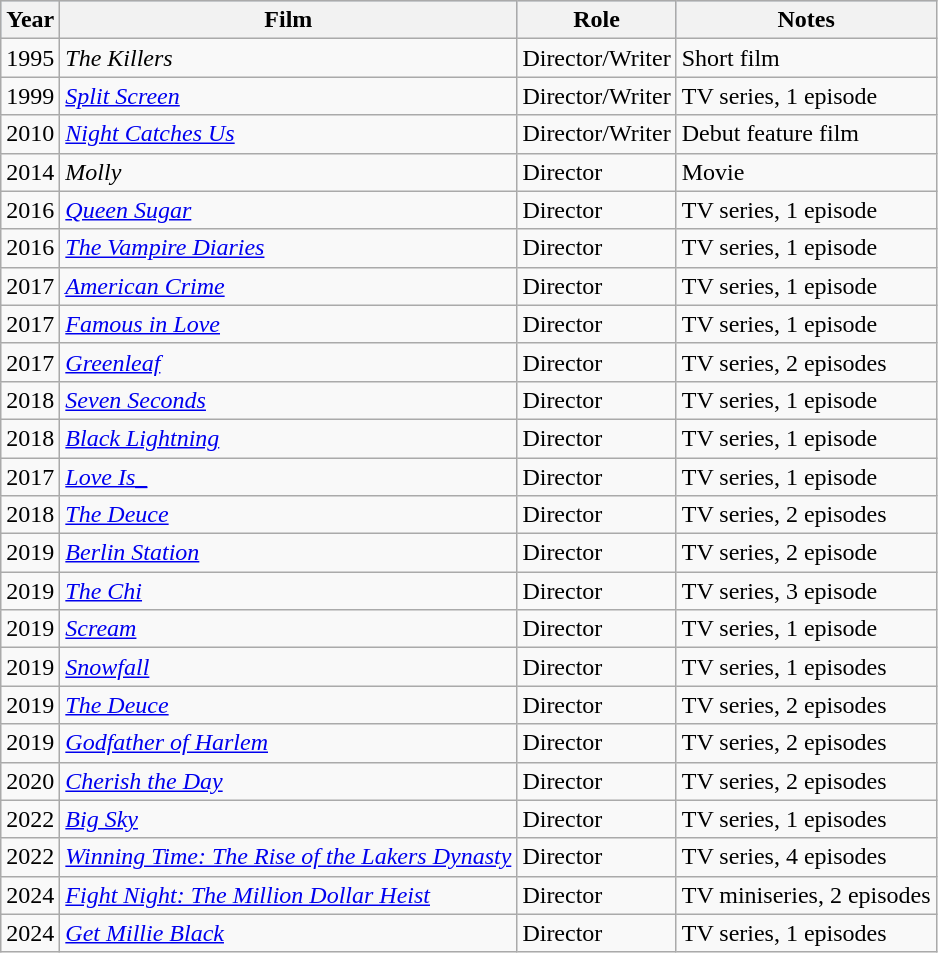<table class="wikitable">
<tr style="background:#B0C4DE;">
<th>Year</th>
<th>Film</th>
<th>Role</th>
<th>Notes</th>
</tr>
<tr>
<td>1995</td>
<td><em>The Killers</em></td>
<td>Director/Writer</td>
<td>Short film</td>
</tr>
<tr>
<td>1999</td>
<td><em><a href='#'>Split Screen</a></em></td>
<td>Director/Writer</td>
<td>TV series, 1 episode</td>
</tr>
<tr>
<td>2010</td>
<td><em><a href='#'>Night Catches Us</a></em></td>
<td>Director/Writer</td>
<td>Debut feature film</td>
</tr>
<tr>
<td>2014</td>
<td><em>Molly</em></td>
<td>Director</td>
<td>Movie</td>
</tr>
<tr>
<td>2016</td>
<td><em><a href='#'>Queen Sugar</a></em></td>
<td>Director</td>
<td>TV series, 1 episode</td>
</tr>
<tr>
<td>2016</td>
<td><em><a href='#'>The Vampire Diaries</a></em></td>
<td>Director</td>
<td>TV series, 1 episode</td>
</tr>
<tr>
<td>2017</td>
<td><em><a href='#'>American Crime</a></em></td>
<td>Director</td>
<td>TV series, 1 episode</td>
</tr>
<tr>
<td>2017</td>
<td><em><a href='#'>Famous in Love</a></em></td>
<td>Director</td>
<td>TV series, 1 episode</td>
</tr>
<tr>
<td>2017</td>
<td><em><a href='#'>Greenleaf</a></em></td>
<td>Director</td>
<td>TV series, 2 episodes</td>
</tr>
<tr>
<td>2018</td>
<td><em><a href='#'>Seven Seconds</a></em></td>
<td>Director</td>
<td>TV series, 1 episode</td>
</tr>
<tr>
<td>2018</td>
<td><em><a href='#'>Black Lightning</a></em></td>
<td>Director</td>
<td>TV series, 1 episode</td>
</tr>
<tr>
<td>2017</td>
<td><em><a href='#'>Love Is_</a></em></td>
<td>Director</td>
<td>TV series, 1 episode</td>
</tr>
<tr>
<td>2018</td>
<td><em><a href='#'>The Deuce</a></em></td>
<td>Director</td>
<td>TV series, 2 episodes</td>
</tr>
<tr>
<td>2019</td>
<td><em><a href='#'>Berlin Station</a></em></td>
<td>Director</td>
<td>TV series, 2 episode</td>
</tr>
<tr>
<td>2019</td>
<td><em><a href='#'>The Chi</a></em></td>
<td>Director</td>
<td>TV series, 3 episode</td>
</tr>
<tr>
<td>2019</td>
<td><em><a href='#'>Scream</a></em></td>
<td>Director</td>
<td>TV series, 1 episode</td>
</tr>
<tr>
<td>2019</td>
<td><em><a href='#'>Snowfall</a></em></td>
<td>Director</td>
<td>TV series, 1 episodes</td>
</tr>
<tr>
<td>2019</td>
<td><em><a href='#'>The Deuce</a></em></td>
<td>Director</td>
<td>TV series, 2 episodes</td>
</tr>
<tr>
<td>2019</td>
<td><em><a href='#'>Godfather of Harlem</a></em></td>
<td>Director</td>
<td>TV series, 2 episodes</td>
</tr>
<tr>
<td>2020</td>
<td><em><a href='#'>Cherish the Day</a></em></td>
<td>Director</td>
<td>TV series, 2 episodes</td>
</tr>
<tr>
<td>2022</td>
<td><em><a href='#'>Big Sky</a></em></td>
<td>Director</td>
<td>TV series, 1 episodes</td>
</tr>
<tr>
<td>2022</td>
<td><em><a href='#'>Winning Time: The Rise of the Lakers Dynasty</a></em></td>
<td>Director</td>
<td>TV series, 4 episodes</td>
</tr>
<tr>
<td>2024</td>
<td><em><a href='#'>Fight Night: The Million Dollar Heist</a></em></td>
<td>Director</td>
<td>TV miniseries, 2 episodes</td>
</tr>
<tr>
<td>2024</td>
<td><em><a href='#'>Get Millie Black</a></em></td>
<td>Director</td>
<td>TV series, 1 episodes</td>
</tr>
</table>
